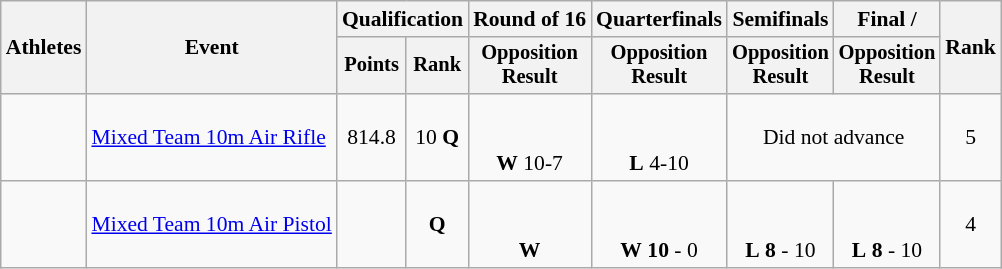<table class="wikitable" style="font-size:90%;">
<tr>
<th rowspan=2>Athletes</th>
<th rowspan=2>Event</th>
<th colspan=2>Qualification</th>
<th>Round of 16</th>
<th>Quarterfinals</th>
<th>Semifinals</th>
<th>Final / </th>
<th rowspan=2>Rank</th>
</tr>
<tr style="font-size:95%">
<th>Points</th>
<th>Rank</th>
<th>Opposition<br>Result</th>
<th>Opposition<br>Result</th>
<th>Opposition<br>Result</th>
<th>Opposition<br>Result</th>
</tr>
<tr align=center>
<td align=left> <br> </td>
<td align=left><a href='#'>Mixed Team 10m Air Rifle</a></td>
<td>814.8</td>
<td>10 <strong>Q</strong></td>
<td><br> <br> <strong>W</strong> 10-7</td>
<td><br> <br> <strong>L</strong> 4-10</td>
<td colspan=2>Did not advance</td>
<td>5</td>
</tr>
<tr align=center>
<td align=left> <br> </td>
<td align=left><a href='#'>Mixed Team 10m Air Pistol</a></td>
<td></td>
<td><strong>Q</strong></td>
<td><br><br> <strong>W</strong></td>
<td><br><br><strong>W</strong> <strong>10</strong> - 0</td>
<td><br><br><strong>L</strong> <strong>8</strong> - 10</td>
<td><br><br><strong>L</strong> <strong>8</strong> - 10</td>
<td>4</td>
</tr>
</table>
